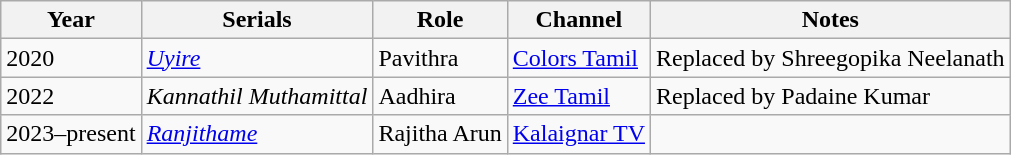<table class="wikitable sortable">
<tr>
<th>Year</th>
<th>Serials</th>
<th>Role</th>
<th>Channel</th>
<th>Notes</th>
</tr>
<tr>
<td>2020</td>
<td><em><a href='#'>Uyire</a></em></td>
<td>Pavithra</td>
<td><a href='#'>Colors Tamil</a></td>
<td>Replaced by Shreegopika Neelanath</td>
</tr>
<tr>
<td>2022</td>
<td><em>Kannathil Muthamittal</em></td>
<td>Aadhira</td>
<td><a href='#'>Zee Tamil</a></td>
<td>Replaced by Padaine Kumar</td>
</tr>
<tr>
<td>2023–present</td>
<td><em><a href='#'>Ranjithame</a></em></td>
<td>Rajitha Arun</td>
<td><a href='#'>Kalaignar TV</a></td>
</tr>
</table>
